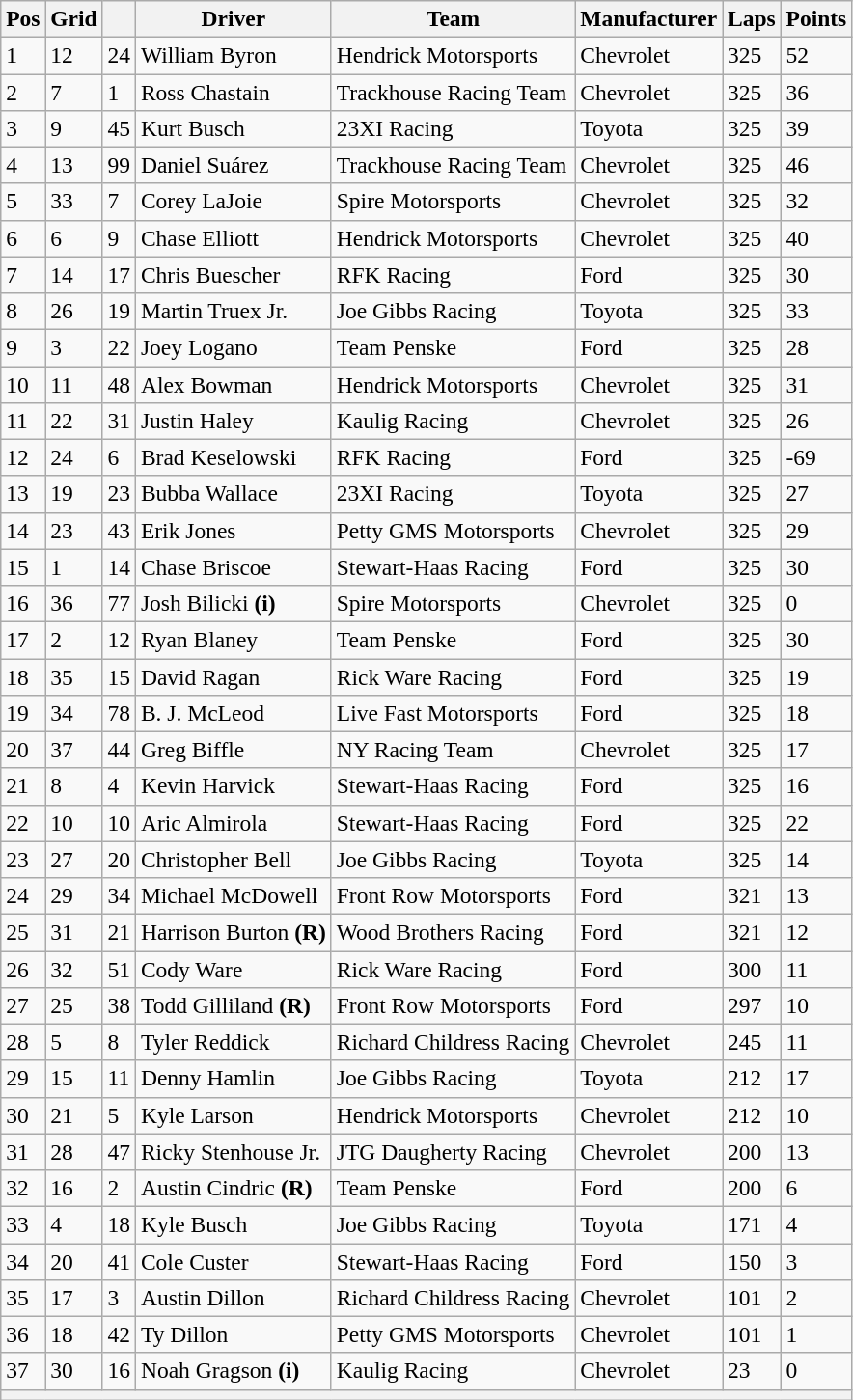<table class="wikitable" style="font-size:98%">
<tr>
<th>Pos</th>
<th>Grid</th>
<th></th>
<th>Driver</th>
<th>Team</th>
<th>Manufacturer</th>
<th>Laps</th>
<th>Points</th>
</tr>
<tr>
<td>1</td>
<td>12</td>
<td>24</td>
<td>William Byron</td>
<td>Hendrick Motorsports</td>
<td>Chevrolet</td>
<td>325</td>
<td>52</td>
</tr>
<tr>
<td>2</td>
<td>7</td>
<td>1</td>
<td>Ross Chastain</td>
<td>Trackhouse Racing Team</td>
<td>Chevrolet</td>
<td>325</td>
<td>36</td>
</tr>
<tr>
<td>3</td>
<td>9</td>
<td>45</td>
<td>Kurt Busch</td>
<td>23XI Racing</td>
<td>Toyota</td>
<td>325</td>
<td>39</td>
</tr>
<tr>
<td>4</td>
<td>13</td>
<td>99</td>
<td>Daniel Suárez</td>
<td>Trackhouse Racing Team</td>
<td>Chevrolet</td>
<td>325</td>
<td>46</td>
</tr>
<tr>
<td>5</td>
<td>33</td>
<td>7</td>
<td>Corey LaJoie</td>
<td>Spire Motorsports</td>
<td>Chevrolet</td>
<td>325</td>
<td>32</td>
</tr>
<tr>
<td>6</td>
<td>6</td>
<td>9</td>
<td>Chase Elliott</td>
<td>Hendrick Motorsports</td>
<td>Chevrolet</td>
<td>325</td>
<td>40</td>
</tr>
<tr>
<td>7</td>
<td>14</td>
<td>17</td>
<td>Chris Buescher</td>
<td>RFK Racing</td>
<td>Ford</td>
<td>325</td>
<td>30</td>
</tr>
<tr>
<td>8</td>
<td>26</td>
<td>19</td>
<td>Martin Truex Jr.</td>
<td>Joe Gibbs Racing</td>
<td>Toyota</td>
<td>325</td>
<td>33</td>
</tr>
<tr>
<td>9</td>
<td>3</td>
<td>22</td>
<td>Joey Logano</td>
<td>Team Penske</td>
<td>Ford</td>
<td>325</td>
<td>28</td>
</tr>
<tr>
<td>10</td>
<td>11</td>
<td>48</td>
<td>Alex Bowman</td>
<td>Hendrick Motorsports</td>
<td>Chevrolet</td>
<td>325</td>
<td>31</td>
</tr>
<tr>
<td>11</td>
<td>22</td>
<td>31</td>
<td>Justin Haley</td>
<td>Kaulig Racing</td>
<td>Chevrolet</td>
<td>325</td>
<td>26</td>
</tr>
<tr>
<td>12</td>
<td>24</td>
<td>6</td>
<td>Brad Keselowski</td>
<td>RFK Racing</td>
<td>Ford</td>
<td>325</td>
<td>-69</td>
</tr>
<tr>
<td>13</td>
<td>19</td>
<td>23</td>
<td>Bubba Wallace</td>
<td>23XI Racing</td>
<td>Toyota</td>
<td>325</td>
<td>27</td>
</tr>
<tr>
<td>14</td>
<td>23</td>
<td>43</td>
<td>Erik Jones</td>
<td>Petty GMS Motorsports</td>
<td>Chevrolet</td>
<td>325</td>
<td>29</td>
</tr>
<tr>
<td>15</td>
<td>1</td>
<td>14</td>
<td>Chase Briscoe</td>
<td>Stewart-Haas Racing</td>
<td>Ford</td>
<td>325</td>
<td>30</td>
</tr>
<tr>
<td>16</td>
<td>36</td>
<td>77</td>
<td>Josh Bilicki <strong>(i)</strong></td>
<td>Spire Motorsports</td>
<td>Chevrolet</td>
<td>325</td>
<td>0</td>
</tr>
<tr>
<td>17</td>
<td>2</td>
<td>12</td>
<td>Ryan Blaney</td>
<td>Team Penske</td>
<td>Ford</td>
<td>325</td>
<td>30</td>
</tr>
<tr>
<td>18</td>
<td>35</td>
<td>15</td>
<td>David Ragan</td>
<td>Rick Ware Racing</td>
<td>Ford</td>
<td>325</td>
<td>19</td>
</tr>
<tr>
<td>19</td>
<td>34</td>
<td>78</td>
<td>B. J. McLeod</td>
<td>Live Fast Motorsports</td>
<td>Ford</td>
<td>325</td>
<td>18</td>
</tr>
<tr>
<td>20</td>
<td>37</td>
<td>44</td>
<td>Greg Biffle</td>
<td>NY Racing Team</td>
<td>Chevrolet</td>
<td>325</td>
<td>17</td>
</tr>
<tr>
<td>21</td>
<td>8</td>
<td>4</td>
<td>Kevin Harvick</td>
<td>Stewart-Haas Racing</td>
<td>Ford</td>
<td>325</td>
<td>16</td>
</tr>
<tr>
<td>22</td>
<td>10</td>
<td>10</td>
<td>Aric Almirola</td>
<td>Stewart-Haas Racing</td>
<td>Ford</td>
<td>325</td>
<td>22</td>
</tr>
<tr>
<td>23</td>
<td>27</td>
<td>20</td>
<td>Christopher Bell </td>
<td>Joe Gibbs Racing</td>
<td>Toyota</td>
<td>325</td>
<td>14</td>
</tr>
<tr>
<td>24</td>
<td>29</td>
<td>34</td>
<td>Michael McDowell</td>
<td>Front Row Motorsports</td>
<td>Ford</td>
<td>321</td>
<td>13</td>
</tr>
<tr>
<td>25</td>
<td>31</td>
<td>21</td>
<td>Harrison Burton <strong>(R)</strong></td>
<td>Wood Brothers Racing</td>
<td>Ford</td>
<td>321</td>
<td>12</td>
</tr>
<tr>
<td>26</td>
<td>32</td>
<td>51</td>
<td>Cody Ware</td>
<td>Rick Ware Racing</td>
<td>Ford</td>
<td>300</td>
<td>11</td>
</tr>
<tr>
<td>27</td>
<td>25</td>
<td>38</td>
<td>Todd Gilliland <strong>(R)</strong></td>
<td>Front Row Motorsports</td>
<td>Ford</td>
<td>297</td>
<td>10</td>
</tr>
<tr>
<td>28</td>
<td>5</td>
<td>8</td>
<td>Tyler Reddick</td>
<td>Richard Childress Racing</td>
<td>Chevrolet</td>
<td>245</td>
<td>11</td>
</tr>
<tr>
<td>29</td>
<td>15</td>
<td>11</td>
<td>Denny Hamlin</td>
<td>Joe Gibbs Racing</td>
<td>Toyota</td>
<td>212</td>
<td>17</td>
</tr>
<tr>
<td>30</td>
<td>21</td>
<td>5</td>
<td>Kyle Larson</td>
<td>Hendrick Motorsports</td>
<td>Chevrolet</td>
<td>212</td>
<td>10</td>
</tr>
<tr>
<td>31</td>
<td>28</td>
<td>47</td>
<td>Ricky Stenhouse Jr.</td>
<td>JTG Daugherty Racing</td>
<td>Chevrolet</td>
<td>200</td>
<td>13</td>
</tr>
<tr>
<td>32</td>
<td>16</td>
<td>2</td>
<td>Austin Cindric <strong>(R)</strong></td>
<td>Team Penske</td>
<td>Ford</td>
<td>200</td>
<td>6</td>
</tr>
<tr>
<td>33</td>
<td>4</td>
<td>18</td>
<td>Kyle Busch</td>
<td>Joe Gibbs Racing</td>
<td>Toyota</td>
<td>171</td>
<td>4</td>
</tr>
<tr>
<td>34</td>
<td>20</td>
<td>41</td>
<td>Cole Custer</td>
<td>Stewart-Haas Racing</td>
<td>Ford</td>
<td>150</td>
<td>3</td>
</tr>
<tr>
<td>35</td>
<td>17</td>
<td>3</td>
<td>Austin Dillon</td>
<td>Richard Childress Racing</td>
<td>Chevrolet</td>
<td>101</td>
<td>2</td>
</tr>
<tr>
<td>36</td>
<td>18</td>
<td>42</td>
<td>Ty Dillon</td>
<td>Petty GMS Motorsports</td>
<td>Chevrolet</td>
<td>101</td>
<td>1</td>
</tr>
<tr>
<td>37</td>
<td>30</td>
<td>16</td>
<td>Noah Gragson <strong>(i)</strong></td>
<td>Kaulig Racing</td>
<td>Chevrolet</td>
<td>23</td>
<td>0</td>
</tr>
<tr>
<th colspan="8"></th>
</tr>
</table>
